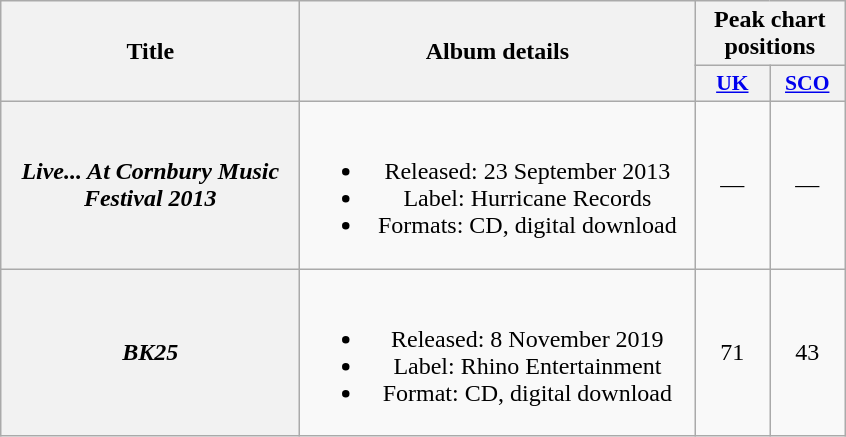<table class="wikitable plainrowheaders" style=text-align:center;>
<tr>
<th scope="col" rowspan="2" style="width:12em;">Title</th>
<th scope="col" rowspan="2" style="width:16em;">Album details</th>
<th scope="col" colspan="2" style="width:1em;">Peak chart positions</th>
</tr>
<tr>
<th style="width:3em;font-size:90%"><a href='#'>UK</a><br></th>
<th style="width:3em;font-size:90%;"><a href='#'>SCO</a><br></th>
</tr>
<tr>
<th scope="row"><em>Live... At Cornbury Music Festival 2013</em></th>
<td><br><ul><li>Released: 23 September 2013</li><li>Label: Hurricane Records</li><li>Formats: CD, digital download</li></ul></td>
<td>—</td>
<td>—</td>
</tr>
<tr>
<th scope="row"><em>BK25</em><br></th>
<td><br><ul><li>Released: 8 November 2019</li><li>Label: Rhino Entertainment</li><li>Format: CD, digital download</li></ul></td>
<td>71</td>
<td>43</td>
</tr>
</table>
